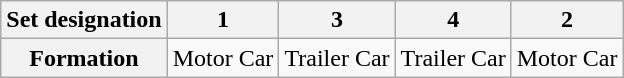<table class="wikitable collapsible innercollapse">
<tr>
<th>Set designation</th>
<th>1</th>
<th>3</th>
<th>4</th>
<th>2</th>
</tr>
<tr>
<th>Formation</th>
<td>Motor Car</td>
<td>Trailer Car</td>
<td>Trailer Car</td>
<td>Motor Car</td>
</tr>
</table>
